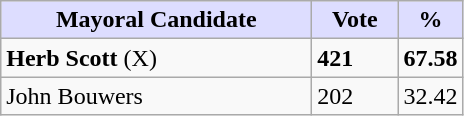<table class="wikitable">
<tr>
<th style="background:#ddf; width:200px;">Mayoral Candidate</th>
<th style="background:#ddf; width:50px;">Vote</th>
<th style="background:#ddf; width:30px;">%</th>
</tr>
<tr>
<td><strong>Herb Scott</strong> (X)</td>
<td><strong>421</strong></td>
<td><strong>67.58</strong></td>
</tr>
<tr>
<td>John Bouwers</td>
<td>202</td>
<td>32.42</td>
</tr>
</table>
